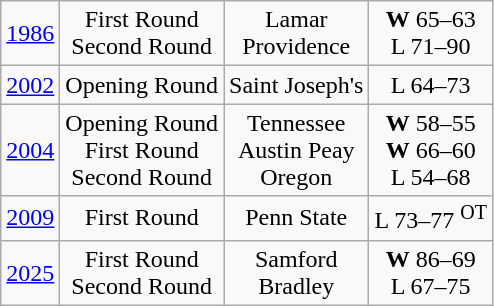<table class="wikitable">
<tr align="center">
<td><a href='#'>1986</a></td>
<td>First Round<br>Second Round</td>
<td>Lamar<br>Providence</td>
<td><strong>W</strong> 65–63<br>L 71–90</td>
</tr>
<tr align="center">
<td><a href='#'>2002</a></td>
<td>Opening Round</td>
<td>Saint Joseph's</td>
<td>L 64–73</td>
</tr>
<tr align="center">
<td><a href='#'>2004</a></td>
<td>Opening Round<br>First Round<br>Second Round</td>
<td>Tennessee<br>Austin Peay<br>Oregon</td>
<td><strong>W</strong> 58–55<br><strong>W</strong> 66–60<br>L 54–68</td>
</tr>
<tr align="center">
<td><a href='#'>2009</a></td>
<td>First Round</td>
<td>Penn State</td>
<td>L 73–77 <sup>OT</sup></td>
</tr>
<tr align="center">
<td><a href='#'>2025</a></td>
<td>First Round<br>Second Round</td>
<td>Samford<br> Bradley</td>
<td><strong>W</strong> 86–69<br> L 67–75</td>
</tr>
</table>
